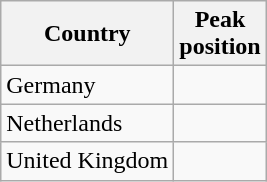<table class="wikitable">
<tr>
<th>Country</th>
<th>Peak<br>position</th>
</tr>
<tr>
<td>Germany</td>
<td></td>
</tr>
<tr>
<td>Netherlands</td>
<td></td>
</tr>
<tr>
<td>United Kingdom</td>
<td></td>
</tr>
</table>
